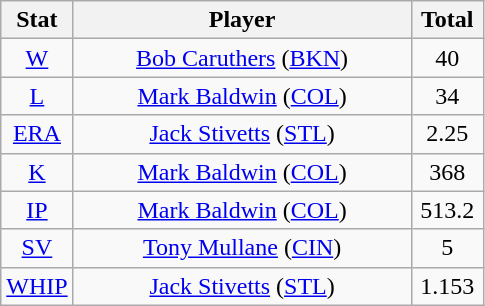<table class="wikitable" style="text-align:center;">
<tr>
<th style="width:15%;">Stat</th>
<th>Player</th>
<th style="width:15%;">Total</th>
</tr>
<tr>
<td><a href='#'>W</a></td>
<td><a href='#'>Bob Caruthers</a> (<a href='#'>BKN</a>)</td>
<td>40</td>
</tr>
<tr>
<td><a href='#'>L</a></td>
<td><a href='#'>Mark Baldwin</a> (<a href='#'>COL</a>)</td>
<td>34</td>
</tr>
<tr>
<td><a href='#'>ERA</a></td>
<td><a href='#'>Jack Stivetts</a> (<a href='#'>STL</a>)</td>
<td>2.25</td>
</tr>
<tr>
<td><a href='#'>K</a></td>
<td><a href='#'>Mark Baldwin</a> (<a href='#'>COL</a>)</td>
<td>368</td>
</tr>
<tr>
<td><a href='#'>IP</a></td>
<td><a href='#'>Mark Baldwin</a> (<a href='#'>COL</a>)</td>
<td>513.2</td>
</tr>
<tr>
<td><a href='#'>SV</a></td>
<td><a href='#'>Tony Mullane</a> (<a href='#'>CIN</a>)</td>
<td>5</td>
</tr>
<tr>
<td><a href='#'>WHIP</a></td>
<td><a href='#'>Jack Stivetts</a> (<a href='#'>STL</a>)</td>
<td>1.153</td>
</tr>
</table>
